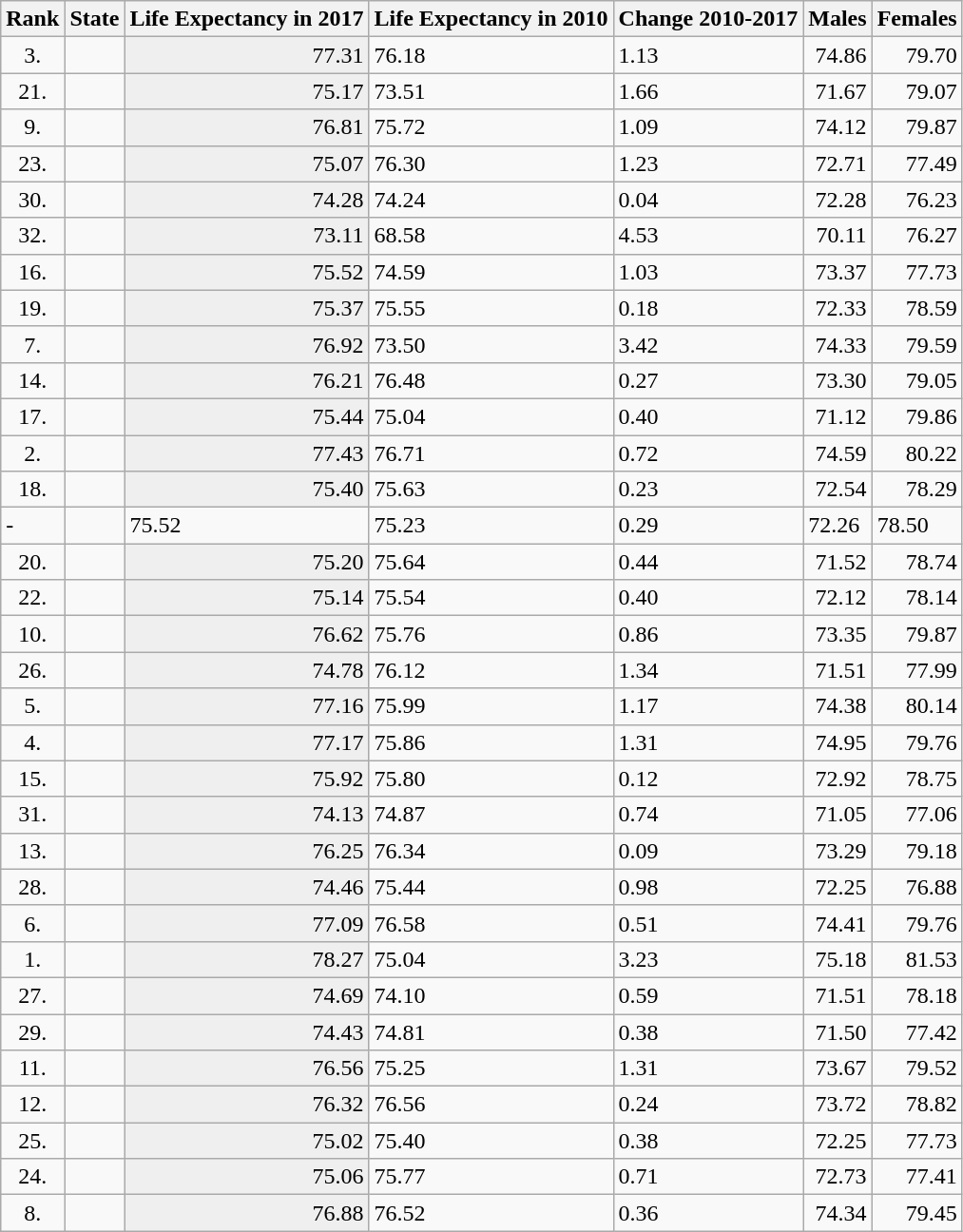<table class="wikitable sortable">
<tr>
<th>Rank</th>
<th>State</th>
<th>Life Expectancy in 2017</th>
<th>Life Expectancy in 2010</th>
<th>Change 2010-2017</th>
<th>Males</th>
<th>Females</th>
</tr>
<tr>
<td align="center">3.</td>
<td></td>
<td bgcolor="#efefef" align="right">77.31</td>
<td>76.18</td>
<td> 1.13</td>
<td align="right">74.86</td>
<td align="right">79.70</td>
</tr>
<tr>
<td align="center">21.</td>
<td></td>
<td bgcolor="#efefef" align="right">75.17</td>
<td>73.51</td>
<td> 1.66</td>
<td align="right">71.67</td>
<td align="right">79.07</td>
</tr>
<tr>
<td align="center" x:num>9.</td>
<td></td>
<td bgcolor="#efefef" align="right">76.81</td>
<td>75.72</td>
<td> 1.09</td>
<td align="right">74.12</td>
<td align="right">79.87</td>
</tr>
<tr>
<td align="center" x:num>23.</td>
<td></td>
<td bgcolor="#efefef" align="right">75.07</td>
<td>76.30</td>
<td> 1.23</td>
<td align="right">72.71</td>
<td align="right">77.49</td>
</tr>
<tr>
<td align="center" x:num>30.</td>
<td></td>
<td bgcolor="#efefef" align="right">74.28</td>
<td>74.24</td>
<td> 0.04</td>
<td align="right">72.28</td>
<td align="right">76.23</td>
</tr>
<tr>
<td align="center" x:num>32.</td>
<td></td>
<td bgcolor="#efefef" align="right">73.11</td>
<td>68.58</td>
<td> 4.53</td>
<td align="right">70.11</td>
<td align="right">76.27</td>
</tr>
<tr>
<td align="center" x:num>16.</td>
<td></td>
<td bgcolor="#efefef" align="right">75.52</td>
<td>74.59</td>
<td> 1.03</td>
<td align="right">73.37</td>
<td align="right">77.73</td>
</tr>
<tr>
<td align="center" x:num>19.</td>
<td></td>
<td bgcolor="#efefef" align="right">75.37</td>
<td>75.55</td>
<td> 0.18</td>
<td align="right">72.33</td>
<td align="right">78.59</td>
</tr>
<tr>
<td align="center" x:num>7.</td>
<td></td>
<td bgcolor="#efefef" align="right">76.92</td>
<td>73.50</td>
<td> 3.42</td>
<td align="right">74.33</td>
<td align="right">79.59</td>
</tr>
<tr>
<td align="center" x:num>14.</td>
<td></td>
<td bgcolor="#efefef" align="right">76.21</td>
<td>76.48</td>
<td> 0.27</td>
<td align="right">73.30</td>
<td align="right">79.05</td>
</tr>
<tr>
<td align="center" x:num>17.</td>
<td></td>
<td bgcolor="#efefef" align="right">75.44</td>
<td>75.04</td>
<td> 0.40</td>
<td align="right">71.12</td>
<td align="right">79.86</td>
</tr>
<tr>
<td align="center" x:num>2.</td>
<td></td>
<td bgcolor="#efefef" align="right">77.43</td>
<td>76.71</td>
<td> 0.72</td>
<td align="right">74.59</td>
<td align="right">80.22</td>
</tr>
<tr>
<td align="center" x:num>18.</td>
<td></td>
<td bgcolor="#efefef" align="right">75.40</td>
<td>75.63</td>
<td> 0.23</td>
<td align="right">72.54</td>
<td align="right">78.29</td>
</tr>
<tr>
<td>-</td>
<td></td>
<td>75.52</td>
<td>75.23</td>
<td> 0.29</td>
<td>72.26</td>
<td>78.50</td>
</tr>
<tr>
<td align="center" x:num>20.</td>
<td></td>
<td bgcolor="#efefef" align="right">75.20</td>
<td>75.64</td>
<td> 0.44</td>
<td align="right">71.52</td>
<td align="right">78.74</td>
</tr>
<tr>
<td align="center" x:num>22.</td>
<td></td>
<td bgcolor="#efefef" align="right">75.14</td>
<td>75.54</td>
<td> 0.40</td>
<td align="right">72.12</td>
<td align="right">78.14</td>
</tr>
<tr>
<td align="center" x:num>10.</td>
<td></td>
<td bgcolor="#efefef" align="right">76.62</td>
<td>75.76</td>
<td> 0.86</td>
<td align="right">73.35</td>
<td align="right">79.87</td>
</tr>
<tr>
<td align="center" x:num>26.</td>
<td></td>
<td bgcolor="#efefef" align="right">74.78</td>
<td>76.12</td>
<td> 1.34</td>
<td align="right">71.51</td>
<td align="right">77.99</td>
</tr>
<tr>
<td align="center" x:num>5.</td>
<td></td>
<td bgcolor="#efefef" align="right">77.16</td>
<td>75.99</td>
<td> 1.17</td>
<td align="right">74.38</td>
<td align="right">80.14</td>
</tr>
<tr>
<td align="center" x:num>4.</td>
<td></td>
<td bgcolor="#efefef" align="right">77.17</td>
<td>75.86</td>
<td> 1.31</td>
<td align="right">74.95</td>
<td align="right">79.76</td>
</tr>
<tr>
<td align="center" x:num>15.</td>
<td></td>
<td bgcolor="#efefef" align="right">75.92</td>
<td>75.80</td>
<td> 0.12</td>
<td align="right">72.92</td>
<td align="right">78.75</td>
</tr>
<tr>
<td align="center" x:num>31.</td>
<td></td>
<td bgcolor="#efefef" align="right">74.13</td>
<td>74.87</td>
<td> 0.74</td>
<td align="right">71.05</td>
<td align="right">77.06</td>
</tr>
<tr>
<td align="center" x:num>13.</td>
<td></td>
<td bgcolor="#efefef" align="right">76.25</td>
<td>76.34</td>
<td> 0.09</td>
<td align="right">73.29</td>
<td align="right">79.18</td>
</tr>
<tr>
<td align="center" x:num>28.</td>
<td></td>
<td bgcolor="#efefef" align="right">74.46</td>
<td>75.44</td>
<td> 0.98</td>
<td align="right">72.25</td>
<td align="right">76.88</td>
</tr>
<tr>
<td align="center" x:num>6.</td>
<td></td>
<td bgcolor="#efefef" align="right">77.09</td>
<td>76.58</td>
<td> 0.51</td>
<td align="right">74.41</td>
<td align="right">79.76</td>
</tr>
<tr>
<td align="center" x:num>1.</td>
<td></td>
<td bgcolor="#efefef" align="right">78.27</td>
<td>75.04</td>
<td> 3.23</td>
<td align="right">75.18</td>
<td align="right">81.53</td>
</tr>
<tr>
<td align="center" x:num>27.</td>
<td></td>
<td bgcolor="#efefef" align="right">74.69</td>
<td>74.10</td>
<td> 0.59</td>
<td align="right">71.51</td>
<td align="right">78.18</td>
</tr>
<tr>
<td align="center" x:num>29.</td>
<td></td>
<td bgcolor="#efefef" align="right">74.43</td>
<td>74.81</td>
<td> 0.38</td>
<td align="right">71.50</td>
<td align="right">77.42</td>
</tr>
<tr>
<td align="center" x:num>11.</td>
<td></td>
<td bgcolor="#efefef" align="right">76.56</td>
<td>75.25</td>
<td> 1.31</td>
<td align="right">73.67</td>
<td align="right">79.52</td>
</tr>
<tr>
<td align="center" x:num>12.</td>
<td></td>
<td bgcolor="#efefef" align="right">76.32</td>
<td>76.56</td>
<td> 0.24</td>
<td align="right">73.72</td>
<td align="right">78.82</td>
</tr>
<tr>
<td align="center" x:num>25.</td>
<td></td>
<td bgcolor="#efefef" align="right">75.02</td>
<td>75.40</td>
<td> 0.38</td>
<td align="right">72.25</td>
<td align="right">77.73</td>
</tr>
<tr>
<td align="center" x:num>24.</td>
<td></td>
<td bgcolor="#efefef" align="right">75.06</td>
<td>75.77</td>
<td> 0.71</td>
<td align="right">72.73</td>
<td align="right">77.41</td>
</tr>
<tr>
<td align="center" x:num>8.</td>
<td></td>
<td bgcolor="#efefef" align="right">76.88</td>
<td>76.52</td>
<td> 0.36</td>
<td align="right">74.34</td>
<td align="right">79.45</td>
</tr>
</table>
